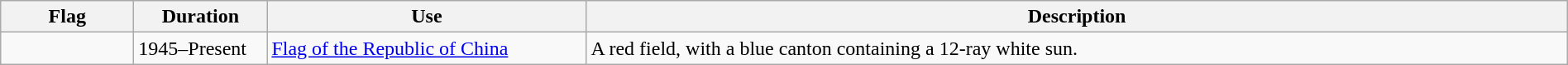<table class="wikitable" width="100%">
<tr>
<th width="100px">Flag</th>
<th width="100px">Duration</th>
<th width="250px">Use</th>
<th style="min-width:250px">Description</th>
</tr>
<tr>
<td></td>
<td>1945–Present</td>
<td><a href='#'>Flag of the Republic of China</a></td>
<td>A red field, with a blue canton containing a 12-ray white sun.</td>
</tr>
</table>
